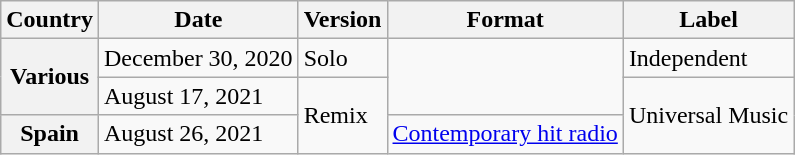<table class="wikitable plainrowheaders">
<tr>
<th>Country</th>
<th>Date</th>
<th>Version</th>
<th>Format</th>
<th>Label</th>
</tr>
<tr>
<th rowspan="2" scope="row">Various</th>
<td>December 30, 2020</td>
<td>Solo</td>
<td rowspan="2"></td>
<td>Independent</td>
</tr>
<tr>
<td>August 17, 2021</td>
<td rowspan="2">Remix</td>
<td rowspan="2">Universal Music</td>
</tr>
<tr>
<th scope="row">Spain</th>
<td>August 26, 2021</td>
<td><a href='#'>Contemporary hit radio</a></td>
</tr>
</table>
